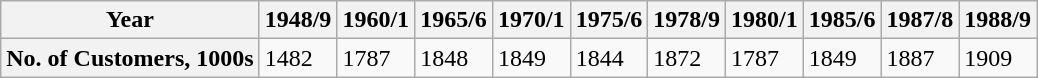<table class="wikitable">
<tr>
<th>Year</th>
<th>1948/9</th>
<th>1960/1</th>
<th>1965/6</th>
<th>1970/1</th>
<th>1975/6</th>
<th>1978/9</th>
<th>1980/1</th>
<th>1985/6</th>
<th>1987/8</th>
<th>1988/9</th>
</tr>
<tr>
<th>No. of Customers, 1000s</th>
<td>1482</td>
<td>1787</td>
<td>1848</td>
<td>1849</td>
<td>1844</td>
<td>1872</td>
<td>1787</td>
<td>1849</td>
<td>1887</td>
<td>1909</td>
</tr>
</table>
